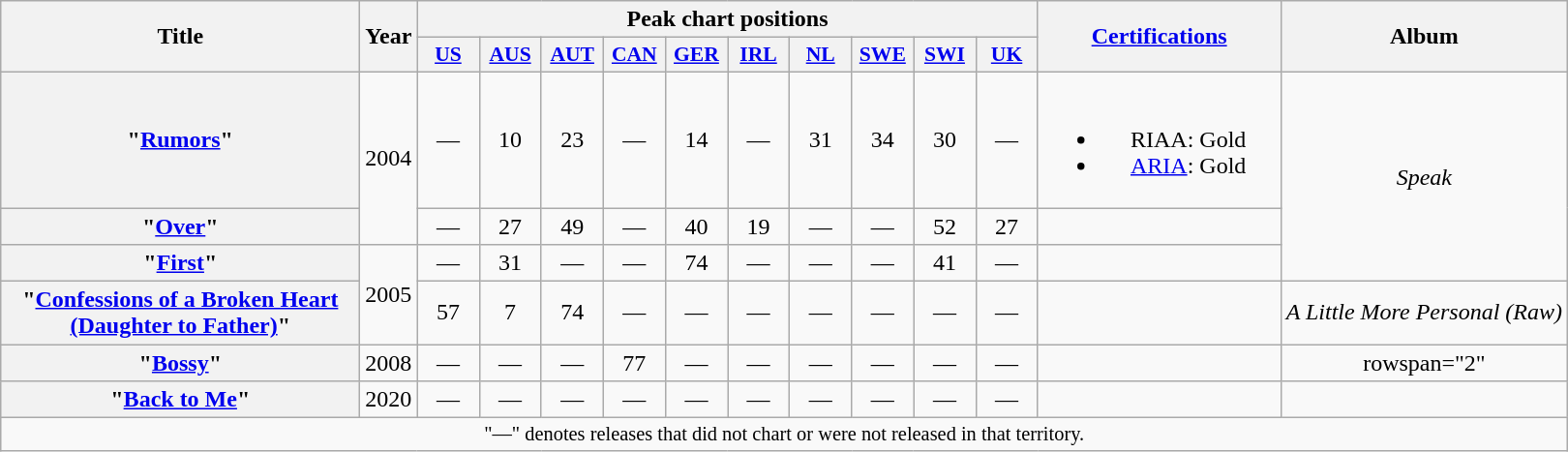<table class="wikitable plainrowheaders" style="text-align:center;" border="1">
<tr>
<th scope="col" rowspan="2" style="width:15em;">Title</th>
<th scope="col" rowspan="2" style="width:1em;">Year</th>
<th scope="col" colspan="10">Peak chart positions</th>
<th scope="col" rowspan="2" style="width:10em;"><a href='#'>Certifications</a></th>
<th scope="col" rowspan="2">Album</th>
</tr>
<tr>
<th scope="col" style="width:2.5em;font-size:90%;"><a href='#'>US</a><br></th>
<th scope="col" style="width:2.5em;font-size:90%;"><a href='#'>AUS</a><br></th>
<th scope="col" style="width:2.5em;font-size:90%;"><a href='#'>AUT</a><br></th>
<th scope="col" style="width:2.5em;font-size:90%;"><a href='#'>CAN</a><br></th>
<th scope="col" style="width:2.5em;font-size:90%;"><a href='#'>GER</a><br></th>
<th scope="col" style="width:2.5em;font-size:90%;"><a href='#'>IRL</a><br></th>
<th scope="col" style="width:2.5em;font-size:90%;"><a href='#'>NL</a><br></th>
<th scope="col" style="width:2.5em;font-size:90%;"><a href='#'>SWE</a><br></th>
<th scope="col" style="width:2.5em;font-size:90%;"><a href='#'>SWI</a><br></th>
<th scope="col" style="width:2.5em;font-size:90%;"><a href='#'>UK</a><br></th>
</tr>
<tr>
<th scope="row">"<a href='#'>Rumors</a>"</th>
<td rowspan="2">2004</td>
<td>—</td>
<td>10</td>
<td>23</td>
<td>—</td>
<td>14</td>
<td>—</td>
<td>31</td>
<td>34</td>
<td>30</td>
<td>—</td>
<td><br><ul><li>RIAA: Gold</li><li><a href='#'>ARIA</a>: Gold</li></ul></td>
<td rowspan="3"><em>Speak</em></td>
</tr>
<tr>
<th scope="row">"<a href='#'>Over</a>"</th>
<td>—</td>
<td>27</td>
<td>49</td>
<td>—</td>
<td>40</td>
<td>19</td>
<td>—</td>
<td>—</td>
<td>52</td>
<td>27</td>
<td></td>
</tr>
<tr>
<th scope="row">"<a href='#'>First</a>"</th>
<td rowspan="2">2005</td>
<td>—</td>
<td>31</td>
<td>—</td>
<td>—</td>
<td>74</td>
<td>—</td>
<td>—</td>
<td>—</td>
<td>41</td>
<td>—</td>
<td></td>
</tr>
<tr>
<th scope="row">"<a href='#'>Confessions of a Broken Heart<br>(Daughter to Father)</a>"</th>
<td>57</td>
<td>7</td>
<td>74</td>
<td>—</td>
<td>—</td>
<td>—</td>
<td>—</td>
<td>—</td>
<td>—</td>
<td>—</td>
<td></td>
<td><em>A Little More Personal (Raw)</em></td>
</tr>
<tr>
<th scope="row">"<a href='#'>Bossy</a>"</th>
<td>2008</td>
<td>—</td>
<td>—</td>
<td>—</td>
<td>77</td>
<td>—</td>
<td>—</td>
<td>—</td>
<td>—</td>
<td>—</td>
<td>—</td>
<td></td>
<td>rowspan="2" </td>
</tr>
<tr>
<th scope="row">"<a href='#'>Back to Me</a>"</th>
<td>2020</td>
<td>—</td>
<td>—</td>
<td>—</td>
<td>—</td>
<td>—</td>
<td>—</td>
<td>—</td>
<td>—</td>
<td>—</td>
<td>—</td>
<td></td>
</tr>
<tr>
<td colspan="15" style="font-size:85%">"—" denotes releases that did not chart or were not released in that territory.</td>
</tr>
</table>
